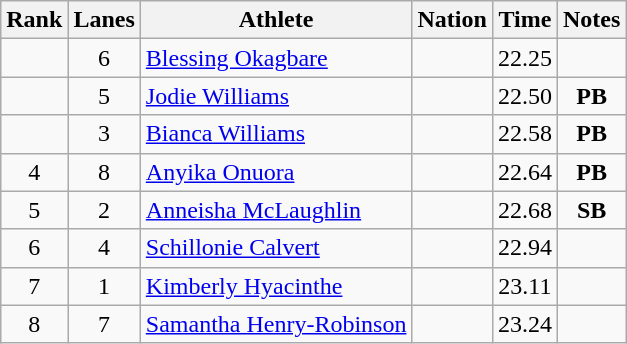<table class="wikitable sortable" style="text-align:center">
<tr>
<th>Rank</th>
<th>Lanes</th>
<th>Athlete</th>
<th>Nation</th>
<th>Time</th>
<th>Notes</th>
</tr>
<tr>
<td></td>
<td>6</td>
<td align=left><a href='#'>Blessing Okagbare</a></td>
<td align=left></td>
<td>22.25</td>
<td></td>
</tr>
<tr>
<td></td>
<td>5</td>
<td align=left><a href='#'>Jodie Williams</a></td>
<td align=left></td>
<td>22.50</td>
<td><strong>PB</strong></td>
</tr>
<tr>
<td></td>
<td>3</td>
<td align=left><a href='#'>Bianca Williams</a></td>
<td align=left></td>
<td>22.58</td>
<td><strong>PB</strong></td>
</tr>
<tr>
<td>4</td>
<td>8</td>
<td align=left><a href='#'>Anyika Onuora</a></td>
<td align=left></td>
<td>22.64</td>
<td><strong>PB</strong></td>
</tr>
<tr>
<td>5</td>
<td>2</td>
<td align=left><a href='#'>Anneisha McLaughlin</a></td>
<td align=left></td>
<td>22.68</td>
<td><strong>SB</strong></td>
</tr>
<tr>
<td>6</td>
<td>4</td>
<td align=left><a href='#'>Schillonie Calvert</a></td>
<td align=left></td>
<td>22.94</td>
<td></td>
</tr>
<tr>
<td>7</td>
<td>1</td>
<td align=left><a href='#'>Kimberly Hyacinthe</a></td>
<td align=left></td>
<td>23.11</td>
<td></td>
</tr>
<tr>
<td>8</td>
<td>7</td>
<td align=left><a href='#'>Samantha Henry-Robinson</a></td>
<td align=left></td>
<td>23.24</td>
<td></td>
</tr>
</table>
